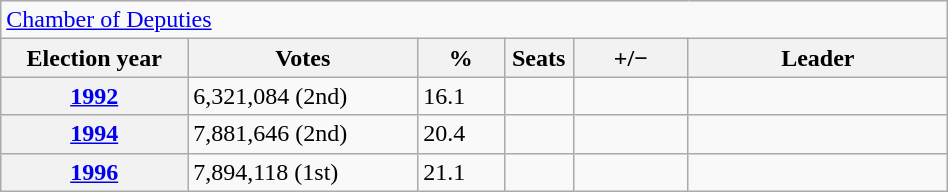<table class=wikitable style="width:50%; border:1px #AAAAFF solid">
<tr>
<td colspan=6><a href='#'>Chamber of Deputies</a></td>
</tr>
<tr>
<th width=13%>Election year</th>
<th width=16%>Votes</th>
<th width=6%>%</th>
<th width=1%>Seats</th>
<th width=8%>+/−</th>
<th width=18%>Leader</th>
</tr>
<tr>
<th><a href='#'>1992</a></th>
<td>6,321,084 (2nd)</td>
<td>16.1</td>
<td></td>
<td></td>
<td></td>
</tr>
<tr>
<th><a href='#'>1994</a></th>
<td>7,881,646 (2nd)</td>
<td>20.4</td>
<td></td>
<td></td>
<td></td>
</tr>
<tr>
<th><a href='#'>1996</a></th>
<td>7,894,118 (1st)</td>
<td>21.1</td>
<td></td>
<td></td>
<td></td>
</tr>
</table>
